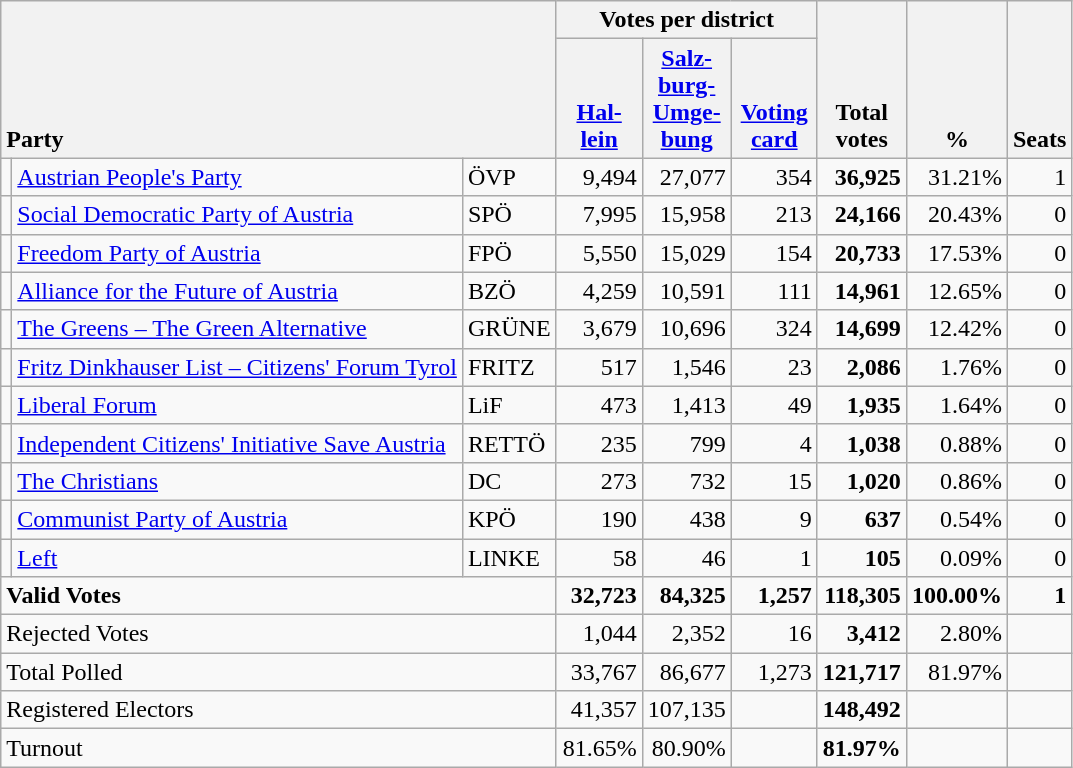<table class="wikitable" border="1" style="text-align:right;">
<tr>
<th style="text-align:left;" valign=bottom rowspan=2 colspan=3>Party</th>
<th colspan=3>Votes per district</th>
<th align=center valign=bottom rowspan=2 width="50">Total<br>votes</th>
<th align=center valign=bottom rowspan=2 width="50">%</th>
<th align=center valign=bottom rowspan=2>Seats</th>
</tr>
<tr>
<th align=center valign=bottom width="50"><a href='#'>Hal-<br>lein</a></th>
<th align=center valign=bottom width="50"><a href='#'>Salz-<br>burg-<br>Umge-<br>bung</a></th>
<th align=center valign=bottom width="50"><a href='#'>Voting<br>card</a></th>
</tr>
<tr>
<td></td>
<td align=left><a href='#'>Austrian People's Party</a></td>
<td align=left>ÖVP</td>
<td>9,494</td>
<td>27,077</td>
<td>354</td>
<td><strong>36,925</strong></td>
<td>31.21%</td>
<td>1</td>
</tr>
<tr>
<td></td>
<td align=left><a href='#'>Social Democratic Party of Austria</a></td>
<td align=left>SPÖ</td>
<td>7,995</td>
<td>15,958</td>
<td>213</td>
<td><strong>24,166</strong></td>
<td>20.43%</td>
<td>0</td>
</tr>
<tr>
<td></td>
<td align=left><a href='#'>Freedom Party of Austria</a></td>
<td align=left>FPÖ</td>
<td>5,550</td>
<td>15,029</td>
<td>154</td>
<td><strong>20,733</strong></td>
<td>17.53%</td>
<td>0</td>
</tr>
<tr>
<td></td>
<td align=left><a href='#'>Alliance for the Future of Austria</a></td>
<td align=left>BZÖ</td>
<td>4,259</td>
<td>10,591</td>
<td>111</td>
<td><strong>14,961</strong></td>
<td>12.65%</td>
<td>0</td>
</tr>
<tr>
<td></td>
<td align=left style="white-space: nowrap;"><a href='#'>The Greens – The Green Alternative</a></td>
<td align=left>GRÜNE</td>
<td>3,679</td>
<td>10,696</td>
<td>324</td>
<td><strong>14,699</strong></td>
<td>12.42%</td>
<td>0</td>
</tr>
<tr>
<td></td>
<td align=left><a href='#'>Fritz Dinkhauser List – Citizens' Forum Tyrol </a></td>
<td align=left>FRITZ</td>
<td>517</td>
<td>1,546</td>
<td>23</td>
<td><strong>2,086</strong></td>
<td>1.76%</td>
<td>0</td>
</tr>
<tr>
<td></td>
<td align=left><a href='#'>Liberal Forum</a></td>
<td align=left>LiF</td>
<td>473</td>
<td>1,413</td>
<td>49</td>
<td><strong>1,935</strong></td>
<td>1.64%</td>
<td>0</td>
</tr>
<tr>
<td></td>
<td align=left><a href='#'>Independent Citizens' Initiative Save Austria</a></td>
<td align=left>RETTÖ</td>
<td>235</td>
<td>799</td>
<td>4</td>
<td><strong>1,038</strong></td>
<td>0.88%</td>
<td>0</td>
</tr>
<tr>
<td></td>
<td align=left><a href='#'>The Christians</a></td>
<td align=left>DC</td>
<td>273</td>
<td>732</td>
<td>15</td>
<td><strong>1,020</strong></td>
<td>0.86%</td>
<td>0</td>
</tr>
<tr>
<td></td>
<td align=left><a href='#'>Communist Party of Austria</a></td>
<td align=left>KPÖ</td>
<td>190</td>
<td>438</td>
<td>9</td>
<td><strong>637</strong></td>
<td>0.54%</td>
<td>0</td>
</tr>
<tr>
<td></td>
<td align=left><a href='#'>Left</a></td>
<td align=left>LINKE</td>
<td>58</td>
<td>46</td>
<td>1</td>
<td><strong>105</strong></td>
<td>0.09%</td>
<td>0</td>
</tr>
<tr style="font-weight:bold">
<td align=left colspan=3>Valid Votes</td>
<td>32,723</td>
<td>84,325</td>
<td>1,257</td>
<td>118,305</td>
<td>100.00%</td>
<td>1</td>
</tr>
<tr>
<td align=left colspan=3>Rejected Votes</td>
<td>1,044</td>
<td>2,352</td>
<td>16</td>
<td><strong>3,412</strong></td>
<td>2.80%</td>
<td></td>
</tr>
<tr>
<td align=left colspan=3>Total Polled</td>
<td>33,767</td>
<td>86,677</td>
<td>1,273</td>
<td><strong>121,717</strong></td>
<td>81.97%</td>
<td></td>
</tr>
<tr>
<td align=left colspan=3>Registered Electors</td>
<td>41,357</td>
<td>107,135</td>
<td></td>
<td><strong>148,492</strong></td>
<td></td>
<td></td>
</tr>
<tr>
<td align=left colspan=3>Turnout</td>
<td>81.65%</td>
<td>80.90%</td>
<td></td>
<td><strong>81.97%</strong></td>
<td></td>
<td></td>
</tr>
</table>
